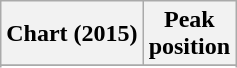<table class="wikitable plainrowheaders sortable" style="text-align:center">
<tr>
<th>Chart (2015)</th>
<th>Peak<br>position</th>
</tr>
<tr>
</tr>
<tr>
</tr>
<tr>
</tr>
<tr>
</tr>
<tr>
</tr>
<tr>
</tr>
<tr>
</tr>
</table>
